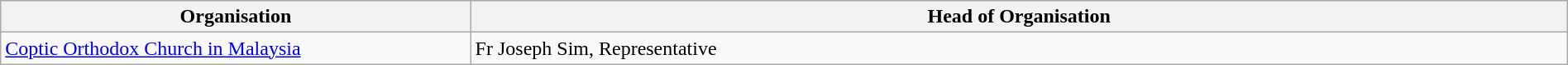<table style="width:100%;border:0px;" class="wikitable">
<tr>
<th style="width:30%;">Organisation</th>
<th style="width:70%;">Head of Organisation</th>
</tr>
<tr>
<td><a href='#'>Coptic Orthodox Church in Malaysia</a></td>
<td>Fr Joseph Sim, Representative</td>
</tr>
</table>
